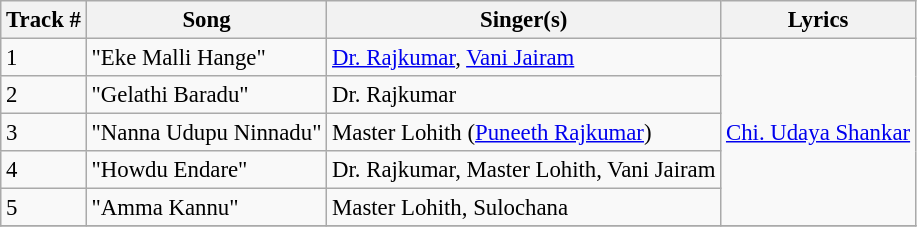<table class="wikitable" style="font-size:95%;">
<tr>
<th>Track #</th>
<th>Song</th>
<th>Singer(s)</th>
<th>Lyrics</th>
</tr>
<tr>
<td>1</td>
<td>"Eke Malli Hange"</td>
<td><a href='#'>Dr. Rajkumar</a>, <a href='#'>Vani Jairam</a></td>
<td rowspan=5><a href='#'>Chi. Udaya Shankar</a></td>
</tr>
<tr>
<td>2</td>
<td>"Gelathi Baradu"</td>
<td>Dr. Rajkumar</td>
</tr>
<tr>
<td>3</td>
<td>"Nanna Udupu Ninnadu"</td>
<td>Master Lohith (<a href='#'>Puneeth Rajkumar</a>)</td>
</tr>
<tr>
<td>4</td>
<td>"Howdu Endare"</td>
<td>Dr. Rajkumar, Master Lohith, Vani Jairam</td>
</tr>
<tr>
<td>5</td>
<td>"Amma Kannu"</td>
<td>Master Lohith, Sulochana</td>
</tr>
<tr>
</tr>
</table>
